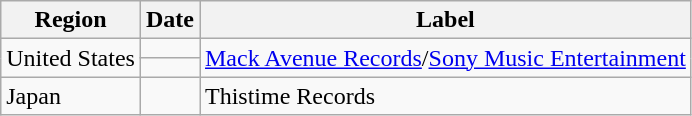<table class="wikitable plainrowheaders">
<tr>
<th scope="col">Region</th>
<th scope="col">Date</th>
<th scope="col">Label</th>
</tr>
<tr>
<td rowspan="2">United States</td>
<td></td>
<td rowspan="2"><a href='#'>Mack Avenue Records</a>/<a href='#'>Sony Music Entertainment</a></td>
</tr>
<tr>
<td></td>
</tr>
<tr>
<td>Japan</td>
<td></td>
<td>Thistime Records</td>
</tr>
</table>
